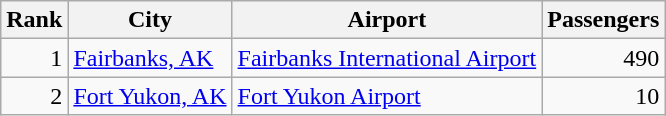<table class="wikitable">
<tr>
<th>Rank</th>
<th>City</th>
<th>Airport</th>
<th>Passengers</th>
</tr>
<tr>
<td align=right>1</td>
<td> <a href='#'>Fairbanks, AK</a></td>
<td><a href='#'>Fairbanks International Airport</a></td>
<td align=right>490</td>
</tr>
<tr>
<td align=right>2</td>
<td> <a href='#'>Fort Yukon, AK</a></td>
<td><a href='#'>Fort Yukon Airport</a></td>
<td align=right>10</td>
</tr>
</table>
